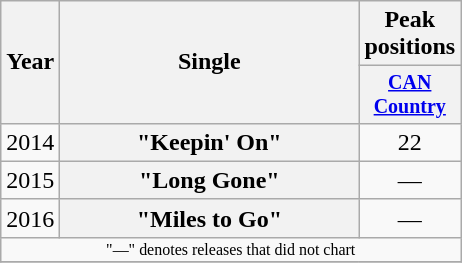<table class="wikitable plainrowheaders" style="text-align:center;">
<tr>
<th rowspan="2">Year</th>
<th rowspan="2" style="width:12em;">Single</th>
<th>Peak<br>positions</th>
</tr>
<tr style="font-size:smaller;">
<th><a href='#'>CAN<br>Country</a><br></th>
</tr>
<tr>
<td>2014</td>
<th scope="row">"Keepin' On"</th>
<td>22</td>
</tr>
<tr>
<td>2015</td>
<th scope="row">"Long Gone"</th>
<td>—</td>
</tr>
<tr>
<td>2016</td>
<th scope="row">"Miles to Go"</th>
<td>—</td>
</tr>
<tr>
<td colspan="3" style="font-size:8pt">"—" denotes releases that did not chart</td>
</tr>
<tr>
</tr>
</table>
